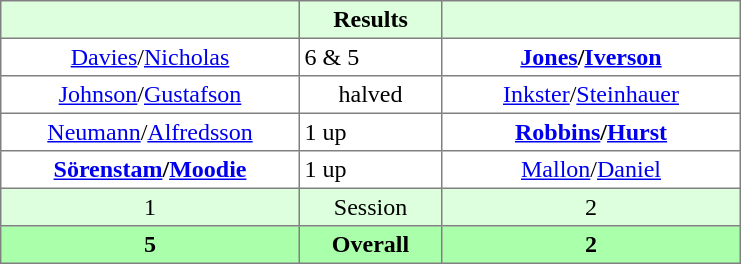<table border="1" cellpadding="3" style="border-collapse:collapse; text-align:center;">
<tr style="background:#dfd;">
<th style="width:12em;"></th>
<th style="width:5.5em;">Results</th>
<th style="width:12em;"></th>
</tr>
<tr>
<td><a href='#'>Davies</a>/<a href='#'>Nicholas</a></td>
<td align=left> 6 & 5</td>
<td><strong><a href='#'>Jones</a>/<a href='#'>Iverson</a></strong></td>
</tr>
<tr>
<td><a href='#'>Johnson</a>/<a href='#'>Gustafson</a></td>
<td>halved</td>
<td><a href='#'>Inkster</a>/<a href='#'>Steinhauer</a></td>
</tr>
<tr>
<td><a href='#'>Neumann</a>/<a href='#'>Alfredsson</a></td>
<td align=left> 1 up</td>
<td><strong><a href='#'>Robbins</a>/<a href='#'>Hurst</a></strong></td>
</tr>
<tr>
<td><strong><a href='#'>Sörenstam</a>/<a href='#'>Moodie</a></strong></td>
<td align=left> 1 up</td>
<td><a href='#'>Mallon</a>/<a href='#'>Daniel</a></td>
</tr>
<tr style="background:#dfd;">
<td>1</td>
<td>Session</td>
<td>2</td>
</tr>
<tr style="background:#afa;">
<th>5</th>
<th>Overall</th>
<th>2</th>
</tr>
</table>
